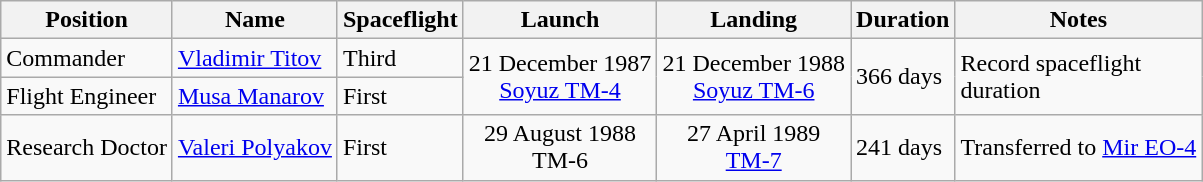<table class="wikitable">
<tr>
<th>Position</th>
<th>Name</th>
<th>Spaceflight</th>
<th>Launch</th>
<th>Landing</th>
<th>Duration</th>
<th>Notes</th>
</tr>
<tr>
<td>Commander</td>
<td> <a href='#'>Vladimir Titov</a></td>
<td>Third</td>
<td style="text-align:center;" rowspan="2">21 December 1987 <br> <a href='#'>Soyuz TM-4</a></td>
<td style="text-align:center;" rowspan="2">21 December 1988 <br> <a href='#'>Soyuz TM-6</a></td>
<td rowspan="2">366 days</td>
<td rowspan="2">Record spaceflight <br> duration</td>
</tr>
<tr>
<td>Flight Engineer</td>
<td> <a href='#'>Musa Manarov</a></td>
<td>First</td>
</tr>
<tr>
<td>Research Doctor</td>
<td> <a href='#'>Valeri Polyakov</a></td>
<td>First</td>
<td style="text-align:center;">29 August 1988 <br> TM-6</td>
<td style="text-align:center;">27 April 1989 <br> <a href='#'>TM-7</a></td>
<td>241 days</td>
<td>Transferred to <a href='#'>Mir EO-4</a></td>
</tr>
</table>
